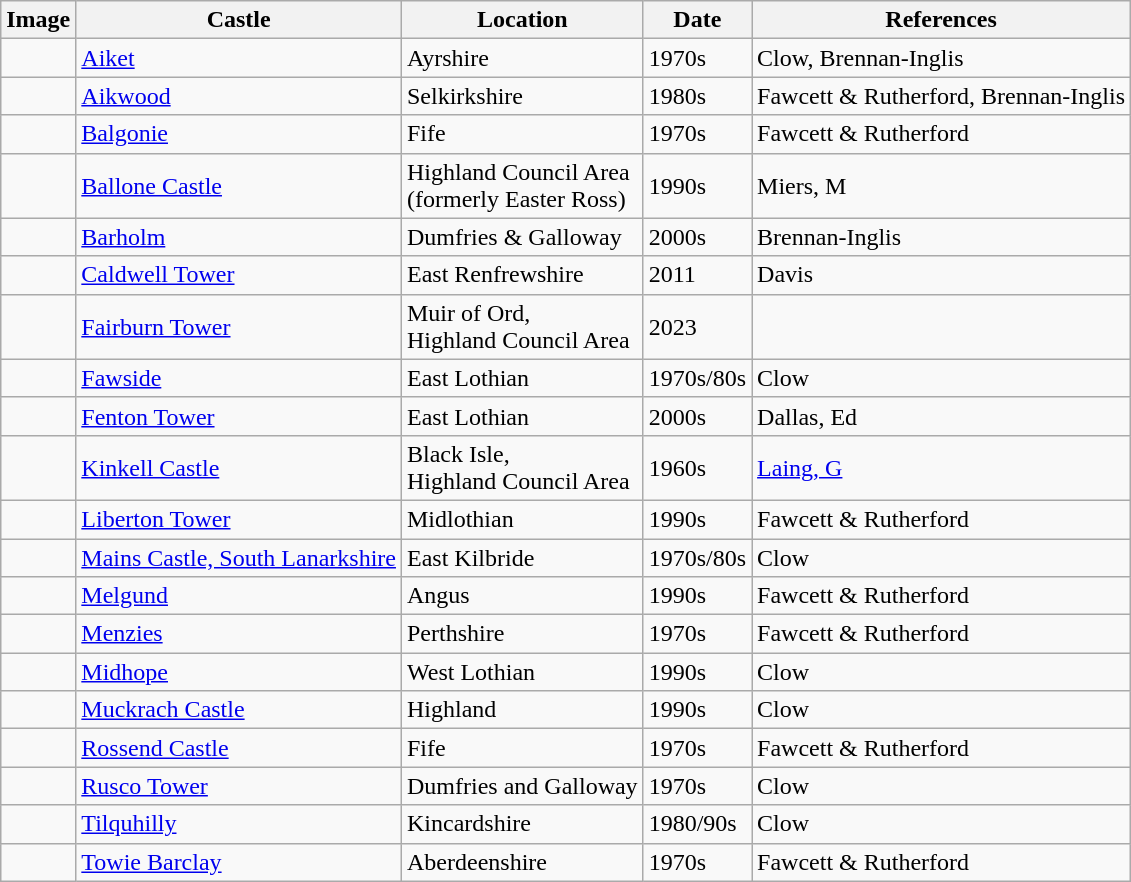<table class="wikitable sortable">
<tr>
<th class=unsortable>Image</th>
<th>Castle</th>
<th>Location</th>
<th>Date</th>
<th>References</th>
</tr>
<tr>
<td></td>
<td><a href='#'>Aiket</a></td>
<td>Ayrshire</td>
<td>1970s</td>
<td>Clow, Brennan-Inglis</td>
</tr>
<tr>
<td></td>
<td><a href='#'>Aikwood</a></td>
<td>Selkirkshire</td>
<td>1980s</td>
<td>Fawcett & Rutherford, Brennan-Inglis</td>
</tr>
<tr>
<td></td>
<td><a href='#'>Balgonie</a></td>
<td>Fife</td>
<td>1970s</td>
<td>Fawcett & Rutherford</td>
</tr>
<tr>
<td></td>
<td><a href='#'>Ballone Castle</a></td>
<td>Highland Council Area<br>(formerly Easter Ross)</td>
<td>1990s</td>
<td>Miers, M  </td>
</tr>
<tr>
<td></td>
<td><a href='#'>Barholm</a></td>
<td>Dumfries & Galloway</td>
<td>2000s</td>
<td>Brennan-Inglis</td>
</tr>
<tr>
<td></td>
<td><a href='#'>Caldwell Tower</a></td>
<td>East Renfrewshire</td>
<td>2011</td>
<td>Davis</td>
</tr>
<tr>
<td></td>
<td><a href='#'>Fairburn Tower</a></td>
<td>Muir of Ord,<br>Highland Council Area</td>
<td>2023</td>
<td></td>
</tr>
<tr>
<td></td>
<td><a href='#'>Fawside</a></td>
<td>East Lothian</td>
<td>1970s/80s</td>
<td>Clow</td>
</tr>
<tr>
<td></td>
<td><a href='#'>Fenton Tower</a></td>
<td>East Lothian</td>
<td>2000s</td>
<td>Dallas, Ed</td>
</tr>
<tr>
<td></td>
<td><a href='#'>Kinkell Castle</a></td>
<td>Black Isle,<br>Highland Council Area</td>
<td>1960s</td>
<td><a href='#'>Laing, G</a>  </td>
</tr>
<tr>
<td></td>
<td><a href='#'>Liberton Tower</a></td>
<td>Midlothian</td>
<td>1990s</td>
<td>Fawcett & Rutherford</td>
</tr>
<tr>
<td></td>
<td><a href='#'>Mains Castle, South Lanarkshire</a></td>
<td>East Kilbride</td>
<td>1970s/80s</td>
<td>Clow</td>
</tr>
<tr>
<td></td>
<td><a href='#'>Melgund</a></td>
<td>Angus</td>
<td>1990s</td>
<td>Fawcett & Rutherford</td>
</tr>
<tr>
<td></td>
<td><a href='#'>Menzies</a></td>
<td>Perthshire</td>
<td>1970s</td>
<td>Fawcett & Rutherford</td>
</tr>
<tr>
<td></td>
<td><a href='#'>Midhope</a></td>
<td>West Lothian</td>
<td>1990s</td>
<td>Clow</td>
</tr>
<tr>
<td></td>
<td><a href='#'>Muckrach Castle</a></td>
<td>Highland</td>
<td>1990s</td>
<td>Clow</td>
</tr>
<tr>
<td></td>
<td><a href='#'>Rossend Castle</a></td>
<td>Fife</td>
<td>1970s</td>
<td>Fawcett & Rutherford</td>
</tr>
<tr>
<td></td>
<td><a href='#'>Rusco Tower</a></td>
<td>Dumfries and Galloway</td>
<td>1970s</td>
<td>Clow</td>
</tr>
<tr>
<td></td>
<td><a href='#'>Tilquhilly</a></td>
<td>Kincardshire</td>
<td>1980/90s</td>
<td>Clow</td>
</tr>
<tr>
<td></td>
<td><a href='#'>Towie Barclay</a></td>
<td>Aberdeenshire</td>
<td>1970s</td>
<td>Fawcett & Rutherford</td>
</tr>
</table>
